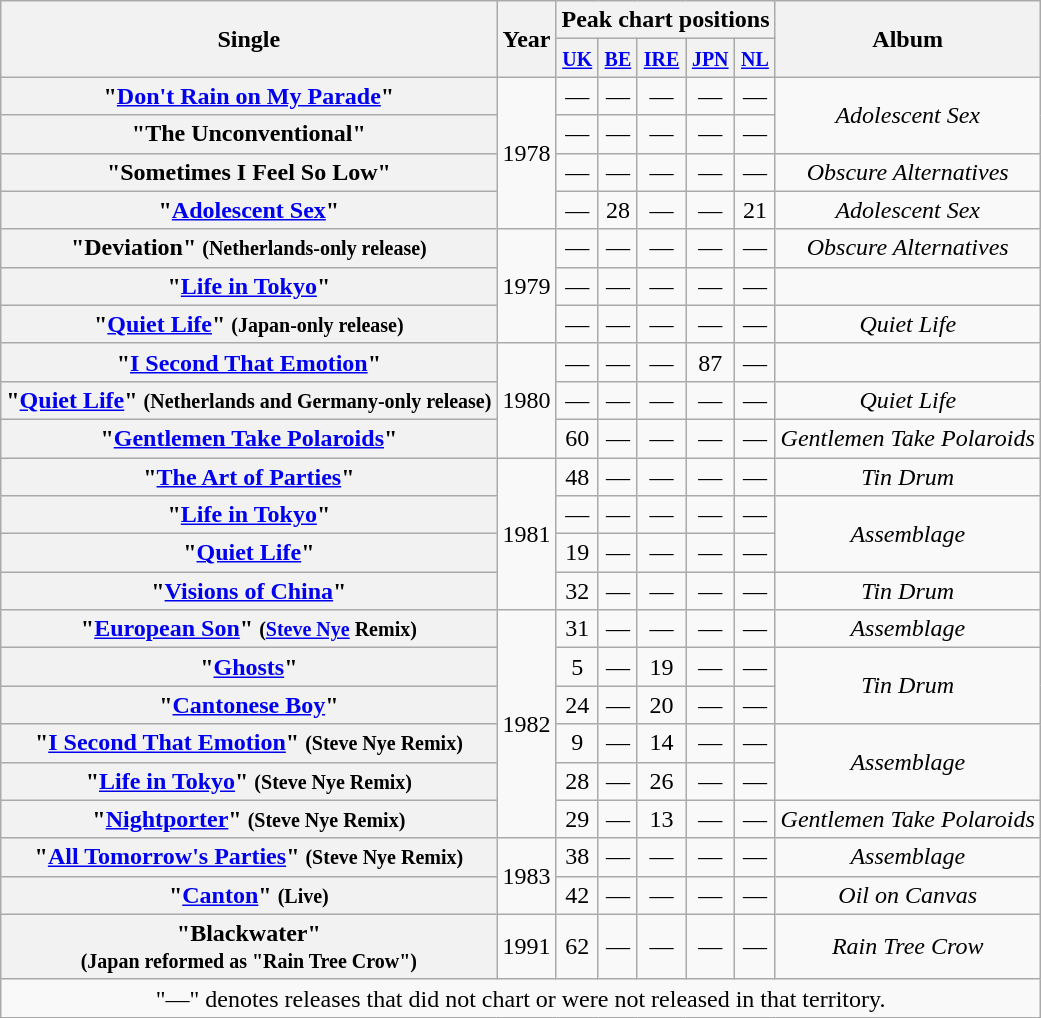<table class="wikitable plainrowheaders" style="text-align:center;">
<tr>
<th rowspan="2">Single</th>
<th rowspan="2">Year</th>
<th colspan="5">Peak chart positions</th>
<th rowspan="2">Album</th>
</tr>
<tr>
<th scope="col"><small><a href='#'>UK</a></small><br></th>
<th scope="col"><small><a href='#'>BE</a></small><br></th>
<th scope="col"><small><a href='#'>IRE</a></small><br></th>
<th scope="col"><small><a href='#'>JPN</a></small></th>
<th scope="col"><small><a href='#'>NL</a></small><br></th>
</tr>
<tr>
<th scope="row">"<a href='#'>Don't Rain on My Parade</a>"</th>
<td rowspan="4">1978</td>
<td>—</td>
<td>—</td>
<td>—</td>
<td>—</td>
<td>—</td>
<td rowspan="2"><em>Adolescent Sex</em></td>
</tr>
<tr>
<th scope="row">"The Unconventional"</th>
<td>—</td>
<td>—</td>
<td>—</td>
<td>—</td>
<td>—</td>
</tr>
<tr>
<th scope="row">"Sometimes I Feel So Low"</th>
<td>—</td>
<td>—</td>
<td>—</td>
<td>—</td>
<td>—</td>
<td><em>Obscure Alternatives</em></td>
</tr>
<tr>
<th scope="row">"<a href='#'>Adolescent Sex</a>"</th>
<td>—</td>
<td>28</td>
<td>—</td>
<td>—</td>
<td>21</td>
<td><em>Adolescent Sex</em></td>
</tr>
<tr>
<th scope="row">"Deviation" <small>(Netherlands-only release)</small></th>
<td rowspan="3">1979</td>
<td>—</td>
<td>—</td>
<td>—</td>
<td>—</td>
<td>—</td>
<td><em>Obscure Alternatives</em></td>
</tr>
<tr>
<th scope="row">"<a href='#'>Life in Tokyo</a>"</th>
<td>—</td>
<td>—</td>
<td>—</td>
<td>—</td>
<td>—</td>
<td></td>
</tr>
<tr>
<th scope="row">"<a href='#'>Quiet Life</a>" <small>(Japan-only release)</small></th>
<td>—</td>
<td>—</td>
<td>—</td>
<td>—</td>
<td>—</td>
<td><em>Quiet Life</em></td>
</tr>
<tr>
<th scope="row">"<a href='#'>I Second That Emotion</a>"</th>
<td rowspan="3">1980</td>
<td>—</td>
<td>—</td>
<td>—</td>
<td>87</td>
<td>—</td>
<td></td>
</tr>
<tr>
<th scope="row">"<a href='#'>Quiet Life</a>" <small>(Netherlands and Germany-only release)</small></th>
<td>—</td>
<td>—</td>
<td>—</td>
<td>—</td>
<td>—</td>
<td><em>Quiet Life</em></td>
</tr>
<tr>
<th scope="row">"<a href='#'>Gentlemen Take Polaroids</a>"</th>
<td>60</td>
<td>—</td>
<td>—</td>
<td>—</td>
<td>—</td>
<td><em>Gentlemen Take Polaroids</em></td>
</tr>
<tr>
<th scope="row">"<a href='#'>The Art of Parties</a>"</th>
<td rowspan="4">1981</td>
<td>48</td>
<td>—</td>
<td>—</td>
<td>—</td>
<td>—</td>
<td><em>Tin Drum</em></td>
</tr>
<tr>
<th scope="row">"<a href='#'>Life in Tokyo</a>"</th>
<td>—</td>
<td>—</td>
<td>—</td>
<td>—</td>
<td>—</td>
<td rowspan="2"><em>Assemblage</em></td>
</tr>
<tr>
<th scope="row">"<a href='#'>Quiet Life</a>"</th>
<td>19</td>
<td>—</td>
<td>—</td>
<td>—</td>
<td>—</td>
</tr>
<tr>
<th scope="row">"<a href='#'>Visions of China</a>"</th>
<td>32</td>
<td>—</td>
<td>—</td>
<td>—</td>
<td>—</td>
<td><em>Tin Drum</em></td>
</tr>
<tr>
<th scope="row">"<a href='#'>European Son</a>" <small>(<a href='#'>Steve Nye</a> Remix)</small></th>
<td rowspan="6">1982</td>
<td>31</td>
<td>—</td>
<td>—</td>
<td>—</td>
<td>—</td>
<td><em>Assemblage</em></td>
</tr>
<tr>
<th scope="row">"<a href='#'>Ghosts</a>"</th>
<td>5</td>
<td>—</td>
<td>19</td>
<td>—</td>
<td>—</td>
<td rowspan="2"><em>Tin Drum</em></td>
</tr>
<tr>
<th scope="row">"<a href='#'>Cantonese Boy</a>"</th>
<td>24</td>
<td>—</td>
<td>20</td>
<td>—</td>
<td>—</td>
</tr>
<tr>
<th scope="row">"<a href='#'>I Second That Emotion</a>" <small>(Steve Nye Remix)</small></th>
<td>9</td>
<td>—</td>
<td>14</td>
<td>—</td>
<td>—</td>
<td rowspan="2"><em>Assemblage</em></td>
</tr>
<tr>
<th scope="row">"<a href='#'>Life in Tokyo</a>" <small>(Steve Nye Remix)</small></th>
<td>28</td>
<td>—</td>
<td>26</td>
<td>—</td>
<td>—</td>
</tr>
<tr>
<th scope="row">"<a href='#'>Nightporter</a>" <small>(Steve Nye Remix)</small></th>
<td>29</td>
<td>—</td>
<td>13</td>
<td>—</td>
<td>—</td>
<td><em>Gentlemen Take Polaroids</em></td>
</tr>
<tr>
<th scope="row">"<a href='#'>All Tomorrow's Parties</a>" <small>(Steve Nye Remix)</small></th>
<td rowspan="2">1983</td>
<td>38</td>
<td>—</td>
<td>—</td>
<td>—</td>
<td>—</td>
<td><em>Assemblage</em></td>
</tr>
<tr>
<th scope="row">"<a href='#'>Canton</a>" <small>(Live)</small></th>
<td>42</td>
<td>—</td>
<td>—</td>
<td>—</td>
<td>—</td>
<td><em>Oil on Canvas</em></td>
</tr>
<tr>
<th scope="row">"Blackwater"<br><small>(Japan reformed as "Rain Tree Crow")</small></th>
<td>1991</td>
<td>62</td>
<td>—</td>
<td>—</td>
<td>—</td>
<td>—</td>
<td><em>Rain Tree Crow</em></td>
</tr>
<tr>
<td colspan="8">"—" denotes releases that did not chart or were not released in that territory.</td>
</tr>
</table>
